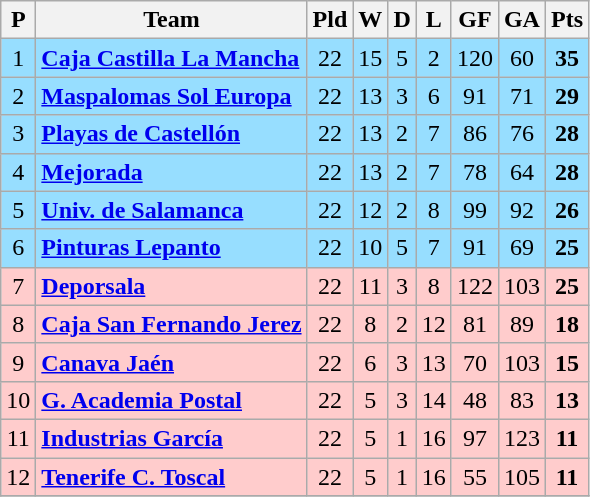<table class="wikitable sortable" style="text-align: center;">
<tr>
<th align="center">P</th>
<th align="center">Team</th>
<th align="center">Pld</th>
<th align="center">W</th>
<th align="center">D</th>
<th align="center">L</th>
<th align="center">GF</th>
<th align="center">GA</th>
<th align="center">Pts</th>
</tr>
<tr ! style="background:#97DEFF;">
<td>1</td>
<td align="left"><strong><a href='#'>Caja Castilla La Mancha</a></strong></td>
<td>22</td>
<td>15</td>
<td>5</td>
<td>2</td>
<td>120</td>
<td>60</td>
<td><strong>35</strong></td>
</tr>
<tr ! style="background:#97DEFF;">
<td>2</td>
<td align="left"><strong><a href='#'>Maspalomas Sol Europa</a></strong></td>
<td>22</td>
<td>13</td>
<td>3</td>
<td>6</td>
<td>91</td>
<td>71</td>
<td><strong>29</strong></td>
</tr>
<tr ! style="background:#97DEFF;">
<td>3</td>
<td align="left"><strong><a href='#'>Playas de Castellón</a></strong></td>
<td>22</td>
<td>13</td>
<td>2</td>
<td>7</td>
<td>86</td>
<td>76</td>
<td><strong>28</strong></td>
</tr>
<tr ! style="background:#97DEFF;">
<td>4</td>
<td align="left"><strong><a href='#'>Mejorada</a></strong></td>
<td>22</td>
<td>13</td>
<td>2</td>
<td>7</td>
<td>78</td>
<td>64</td>
<td><strong>28</strong></td>
</tr>
<tr ! style="background:#97DEFF;">
<td>5</td>
<td align="left"><strong><a href='#'>Univ. de Salamanca</a></strong></td>
<td>22</td>
<td>12</td>
<td>2</td>
<td>8</td>
<td>99</td>
<td>92</td>
<td><strong>26</strong></td>
</tr>
<tr ! style="background:#97DEFF;">
<td>6</td>
<td align="left"><strong><a href='#'>Pinturas Lepanto</a></strong></td>
<td>22</td>
<td>10</td>
<td>5</td>
<td>7</td>
<td>91</td>
<td>69</td>
<td><strong>25</strong></td>
</tr>
<tr ! style="background:#FFCCCC;">
<td>7</td>
<td align="left"><strong><a href='#'>Deporsala</a></strong></td>
<td>22</td>
<td>11</td>
<td>3</td>
<td>8</td>
<td>122</td>
<td>103</td>
<td><strong>25</strong></td>
</tr>
<tr ! style="background:#FFCCCC;">
<td>8</td>
<td align="left"><strong><a href='#'>Caja San Fernando Jerez</a></strong></td>
<td>22</td>
<td>8</td>
<td>2</td>
<td>12</td>
<td>81</td>
<td>89</td>
<td><strong>18</strong></td>
</tr>
<tr ! style="background:#FFCCCC;">
<td>9</td>
<td align="left"><strong><a href='#'>Canava Jaén</a></strong></td>
<td>22</td>
<td>6</td>
<td>3</td>
<td>13</td>
<td>70</td>
<td>103</td>
<td><strong>15</strong></td>
</tr>
<tr ! style="background:#FFCCCC;">
<td>10</td>
<td align="left"><strong><a href='#'>G. Academia Postal</a></strong></td>
<td>22</td>
<td>5</td>
<td>3</td>
<td>14</td>
<td>48</td>
<td>83</td>
<td><strong>13</strong></td>
</tr>
<tr ! style="background:#FFCCCC;">
<td>11</td>
<td align="left"><strong><a href='#'>Industrias García</a></strong></td>
<td>22</td>
<td>5</td>
<td>1</td>
<td>16</td>
<td>97</td>
<td>123</td>
<td><strong>11</strong></td>
</tr>
<tr ! style="background:#FFCCCC;">
<td>12</td>
<td align="left"><strong><a href='#'>Tenerife C. Toscal</a></strong></td>
<td>22</td>
<td>5</td>
<td>1</td>
<td>16</td>
<td>55</td>
<td>105</td>
<td><strong>11</strong></td>
</tr>
<tr>
</tr>
</table>
